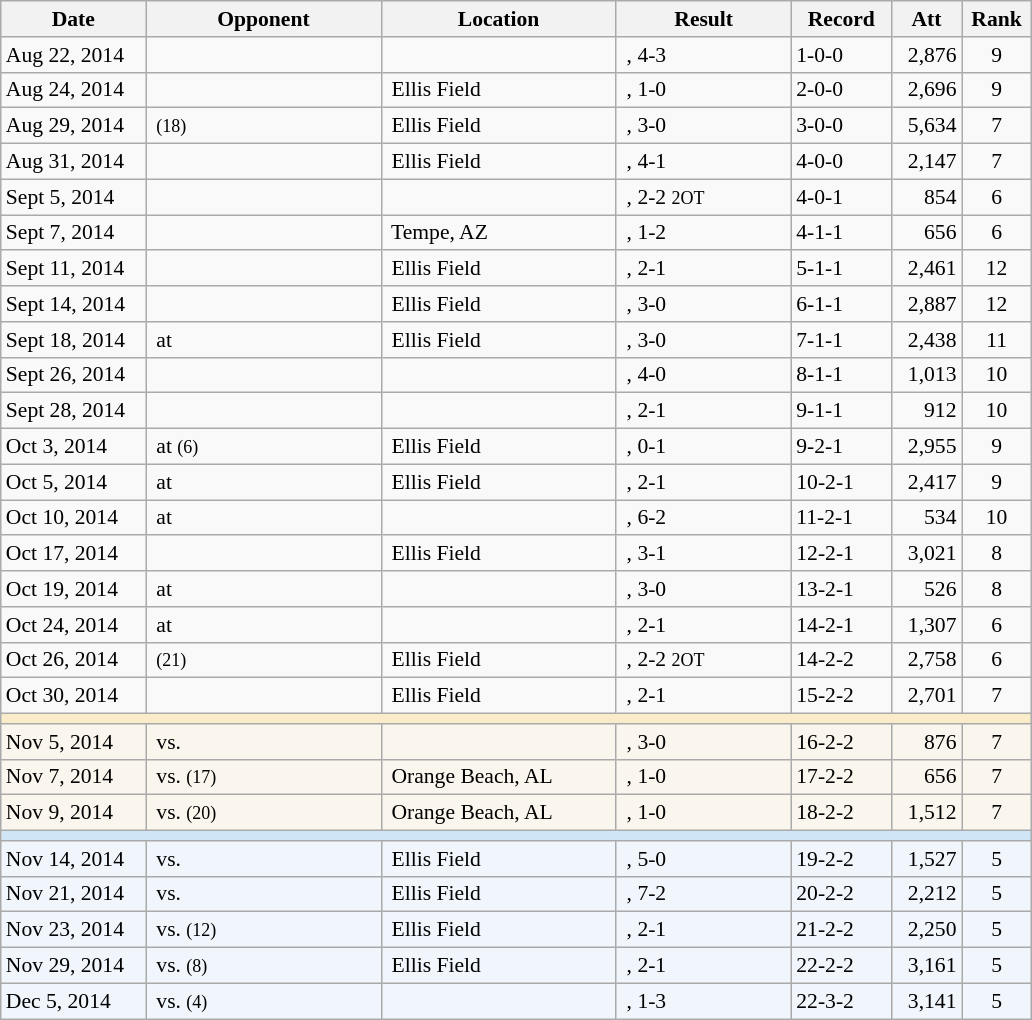<table class="wikitable" style="font-size:90%">
<tr>
<th scope="col" width="90">Date</th>
<th scope="col" width="150">Opponent</th>
<th scope="col" width="150">Location</th>
<th scope="col" width="110">Result</th>
<th scope="col" width="60">Record</th>
<th scope="col" width="40">Att</th>
<th scope="col" width="40">Rank</th>
</tr>
<tr>
<td>Aug 22, 2014</td>
<td> <a href='#'></a></td>
<td> <a href='#'></a></td>
<td align="left"> , 4-3</td>
<td align="left">1-0-0</td>
<td align="right">2,876</td>
<td align="center">9</td>
</tr>
<tr>
<td>Aug 24, 2014</td>
<td> <a href='#'></a></td>
<td> Ellis Field</td>
<td align="left"> , 1-0</td>
<td align="left">2-0-0</td>
<td align="right">2,696</td>
<td align="center">9</td>
</tr>
<tr>
<td>Aug 29, 2014</td>
<td> <small>(18)</small> <a href='#'></a></td>
<td> Ellis Field</td>
<td align="left"> , 3-0</td>
<td align="left">3-0-0</td>
<td align="right">5,634</td>
<td align="center">7</td>
</tr>
<tr>
<td>Aug 31, 2014</td>
<td> <a href='#'></a></td>
<td> Ellis Field</td>
<td align="left"> , 4-1</td>
<td align="left">4-0-0</td>
<td align="right">2,147</td>
<td align="center">7</td>
</tr>
<tr>
<td>Sept 5, 2014</td>
<td> <a href='#'></a></td>
<td> <span></span></td>
<td align="left"> , 2-2 <small>2OT</small></td>
<td align="left">4-0-1</td>
<td align="right">854</td>
<td align="center">6</td>
</tr>
<tr>
<td>Sept 7, 2014</td>
<td> <a href='#'></a></td>
<td> Tempe, AZ</td>
<td align="left"> , 1-2</td>
<td align="left">4-1-1</td>
<td align="right">656</td>
<td align="center">6</td>
</tr>
<tr>
<td>Sept 11, 2014</td>
<td> <a href='#'></a></td>
<td> Ellis Field</td>
<td align="left"> , 2-1</td>
<td align="left">5-1-1</td>
<td align="right">2,461</td>
<td align="center">12</td>
</tr>
<tr>
<td>Sept 14, 2014</td>
<td> <a href='#'></a></td>
<td> Ellis Field</td>
<td align="left"> , 3-0</td>
<td align="left">6-1-1</td>
<td align="right">2,887</td>
<td align="center">12</td>
</tr>
<tr>
<td>Sept 18, 2014</td>
<td> at <a href='#'></a></td>
<td> Ellis Field</td>
<td align="left"> , 3-0</td>
<td align="left">7-1-1</td>
<td align="right">2,438</td>
<td align="center">11</td>
</tr>
<tr>
<td>Sept 26, 2014</td>
<td> <a href='#'></a></td>
<td> <span> </span></td>
<td align="left"> , 4-0</td>
<td align="left">8-1-1</td>
<td align="right">1,013</td>
<td align="center">10</td>
</tr>
<tr>
<td>Sept 28, 2014</td>
<td> <a href='#'></a></td>
<td> <span> </span></td>
<td align="left"> , 2-1</td>
<td align="left">9-1-1</td>
<td align="right">912</td>
<td align="center">10</td>
</tr>
<tr>
<td>Oct 3, 2014</td>
<td> at <small>(6)</small> <a href='#'></a></td>
<td> Ellis Field</td>
<td align="left"> , 0-1</td>
<td align="left">9-2-1</td>
<td align="right">2,955</td>
<td align="center">9</td>
</tr>
<tr>
<td>Oct 5, 2014</td>
<td> at <a href='#'></a></td>
<td> Ellis Field</td>
<td align="left"> , 2-1</td>
<td align="left">10-2-1</td>
<td align="right">2,417</td>
<td align="center">9</td>
</tr>
<tr>
<td>Oct 10, 2014</td>
<td> at <a href='#'></a></td>
<td> <span> </span></td>
<td align="left"> , 6-2</td>
<td align="left">11-2-1</td>
<td align="right">534</td>
<td align="center">10</td>
</tr>
<tr>
<td>Oct 17, 2014</td>
<td> <a href='#'></a></td>
<td> Ellis Field</td>
<td align="left"> , 3-1</td>
<td align="left">12-2-1</td>
<td align="right">3,021</td>
<td align="center">8</td>
</tr>
<tr>
<td>Oct 19, 2014</td>
<td> at <a href='#'></a></td>
<td> <span></span></td>
<td align="left"> , 3-0</td>
<td align="left">13-2-1</td>
<td align="right">526</td>
<td align="center">8</td>
</tr>
<tr>
<td>Oct 24, 2014</td>
<td> at <a href='#'></a></td>
<td> <span></span></td>
<td align="left"> , 2-1</td>
<td align="left">14-2-1</td>
<td align="right">1,307</td>
<td align="center">6</td>
</tr>
<tr>
<td>Oct 26, 2014</td>
<td> <small>(21)</small> <a href='#'></a></td>
<td> Ellis Field</td>
<td align="left"> , 2-2 <small>2OT</small></td>
<td align="left">14-2-2</td>
<td align="right">2,758</td>
<td align="center">6</td>
</tr>
<tr>
<td>Oct 30, 2014</td>
<td> <a href='#'></a></td>
<td> Ellis Field</td>
<td align="left"> , 2-1</td>
<td align="left">15-2-2</td>
<td align="right">2,701</td>
<td align="center">7</td>
</tr>
<tr>
<td style="background: #faecc8" colspan=7 align="center"></td>
</tr>
<tr>
<td style="background: #faf6ed">Nov 5, 2014</td>
<td style="background: #faf6ed"> vs. <a href='#'></a></td>
<td style="background: #faf6ed"> <span></span></td>
<td style="background: #faf6ed" align="left"> , 3-0</td>
<td style="background: #faf6ed" align="left">16-2-2</td>
<td style="background: #faf6ed" align="right">876</td>
<td style="background: #faf6ed" align="center">7</td>
</tr>
<tr>
<td style="background: #faf6ed">Nov 7, 2014</td>
<td style="background: #faf6ed"> vs. <small>(17)</small> <a href='#'></a></td>
<td style="background: #faf6ed"> Orange Beach, AL</td>
<td style="background: #faf6ed" align="left"> , 1-0</td>
<td style="background: #faf6ed" align="left">17-2-2</td>
<td style="background: #faf6ed" align="right">656</td>
<td style="background: #faf6ed" align="center">7</td>
</tr>
<tr>
<td style="background: #faf6ed">Nov 9, 2014</td>
<td style="background: #faf6ed"> vs. <small>(20)</small> <a href='#'></a></td>
<td style="background: #faf6ed"> Orange Beach, AL</td>
<td style="background: #faf6ed" align="left"> , 1-0</td>
<td style="background: #faf6ed" align="left">18-2-2</td>
<td style="background: #faf6ed" align="right">1,512</td>
<td style="background: #faf6ed" align="center">7</td>
</tr>
<tr>
<td style="background: #d0e5f5" colspan=7 align="center"></td>
</tr>
<tr>
<td style="background: #f1f5fc">Nov 14, 2014</td>
<td style="background: #f1f5fc"> vs. <a href='#'></a></td>
<td style="background: #f1f5fc"> Ellis Field</td>
<td style="background: #f1f5fc" align="left"> , 5-0</td>
<td style="background: #f1f5fc" align="left">19-2-2</td>
<td style="background: #f1f5fc" align="right">1,527</td>
<td style="background: #f1f5fc" align="center">5</td>
</tr>
<tr>
<td style="background: #f1f5fc">Nov 21, 2014</td>
<td style="background: #f1f5fc"> vs. <a href='#'></a></td>
<td style="background: #f1f5fc"> Ellis Field</td>
<td style="background: #f1f5fc" align="left"> , 7-2</td>
<td style="background: #f1f5fc" align="left">20-2-2</td>
<td style="background: #f1f5fc" align="right">2,212</td>
<td style="background: #f1f5fc" align="center">5</td>
</tr>
<tr>
<td style="background: #f1f5fc">Nov 23, 2014</td>
<td style="background: #f1f5fc"> vs. <small>(12)</small> <a href='#'></a></td>
<td style="background: #f1f5fc"> Ellis Field</td>
<td style="background: #f1f5fc" align="left"> , 2-1</td>
<td style="background: #f1f5fc" align="left">21-2-2</td>
<td style="background: #f1f5fc" align="right">2,250</td>
<td style="background: #f1f5fc" align="center">5</td>
</tr>
<tr>
<td style="background: #f1f5fc">Nov 29, 2014</td>
<td style="background: #f1f5fc"> vs. <small>(8)</small> <a href='#'></a></td>
<td style="background: #f1f5fc"> Ellis Field</td>
<td style="background: #f1f5fc" align="left"> , 2-1</td>
<td style="background: #f1f5fc" align="left">22-2-2</td>
<td style="background: #f1f5fc" align="right">3,161</td>
<td style="background: #f1f5fc" align="center">5</td>
</tr>
<tr>
<td style="background: #f1f5fc">Dec 5, 2014</td>
<td style="background: #f1f5fc"> vs. <small>(4)</small> <a href='#'></a></td>
<td style="background: #f1f5fc"> <span></span></td>
<td style="background: #f1f5fc" align="left"> , 1-3</td>
<td style="background: #f1f5fc" align="left">22-3-2</td>
<td style="background: #f1f5fc" align="right">3,141</td>
<td style="background: #f1f5fc" align="center">5</td>
</tr>
</table>
